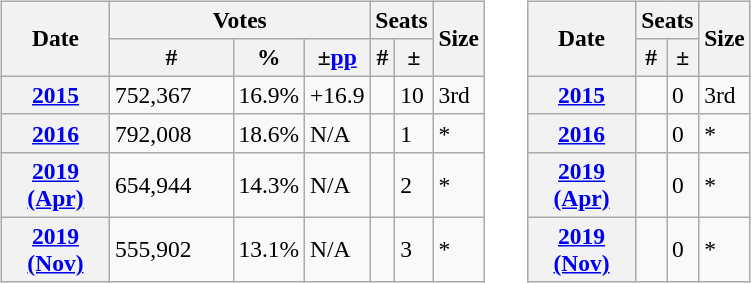<table>
<tr>
<td style="vertical-align:top"><br><table class="wikitable" style="font-size:98%;">
<tr>
<th width="65" rowspan="2">Date</th>
<th colspan="3">Votes</th>
<th colspan="2">Seats</th>
<th rowspan="2">Size</th>
</tr>
<tr>
<th width="75">#</th>
<th>%</th>
<th>±<a href='#'>pp</a></th>
<th>#</th>
<th>±</th>
</tr>
<tr>
<th><a href='#'>2015</a></th>
<td>752,367</td>
<td>16.9%</td>
<td>+16.9</td>
<td style="text-align:center;"></td>
<td>10</td>
<td>3rd</td>
</tr>
<tr>
<th><a href='#'>2016</a></th>
<td>792,008</td>
<td>18.6%</td>
<td>N/A</td>
<td style="text-align:center;"></td>
<td>1</td>
<td>*</td>
</tr>
<tr>
<th><a href='#'>2019 (Apr)</a></th>
<td>654,944</td>
<td>14.3%</td>
<td>N/A</td>
<td style="text-align:center;"></td>
<td>2</td>
<td>*</td>
</tr>
<tr>
<th><a href='#'>2019 (Nov)</a></th>
<td>555,902</td>
<td>13.1%</td>
<td>N/A</td>
<td style="text-align:center;"></td>
<td>3</td>
<td>*</td>
</tr>
</table>
</td>
<td colwidth="1em"> </td>
<td style="vertical-align:top"><br><table class="wikitable" style="font-size:98%;">
<tr>
<th width="65" rowspan="2">Date</th>
<th colspan="2">Seats</th>
<th rowspan="2">Size</th>
</tr>
<tr>
<th>#</th>
<th>±</th>
</tr>
<tr>
<th><a href='#'>2015</a></th>
<td style="text-align:center;"></td>
<td>0</td>
<td>3rd</td>
</tr>
<tr>
<th><a href='#'>2016</a></th>
<td style="text-align:center;"></td>
<td>0</td>
<td>*</td>
</tr>
<tr>
<th><a href='#'>2019 (Apr)</a></th>
<td style="text-align:center;"></td>
<td>0</td>
<td>*</td>
</tr>
<tr>
<th><a href='#'>2019 (Nov)</a></th>
<td style="text-align:center;"></td>
<td>0</td>
<td>*</td>
</tr>
</table>
</td>
</tr>
</table>
